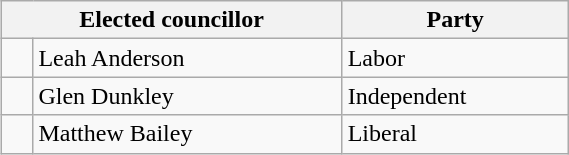<table class="wikitable" style="float:right;clear:right;width:30%">
<tr>
<th colspan="2">Elected councillor</th>
<th>Party</th>
</tr>
<tr>
<td> </td>
<td>Leah Anderson</td>
<td>Labor</td>
</tr>
<tr>
<td> </td>
<td>Glen Dunkley</td>
<td>Independent</td>
</tr>
<tr>
<td> </td>
<td>Matthew Bailey</td>
<td>Liberal</td>
</tr>
</table>
